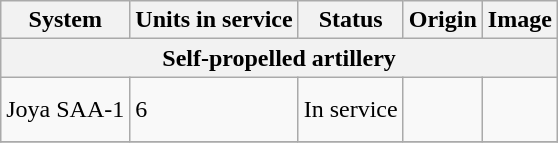<table class="wikitable">
<tr>
<th>System</th>
<th>Units in service</th>
<th>Status</th>
<th>Origin</th>
<th>Image</th>
</tr>
<tr>
<th colspan="5">Self-propelled artillery</th>
</tr>
<tr>
<td>Joya SAA-1</td>
<td>6</td>
<td>In service</td>
<td><br><br></td>
<td></td>
</tr>
<tr>
</tr>
</table>
